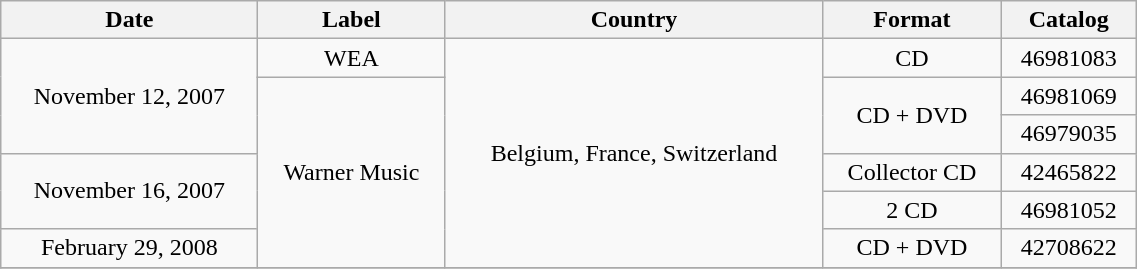<table class="wikitable" width="60%" border="1">
<tr>
<th>Date</th>
<th>Label</th>
<th>Country</th>
<th>Format</th>
<th>Catalog</th>
</tr>
<tr>
<td rowspan=3 align=center>November 12, 2007</td>
<td rowspan=1 align=center>WEA</td>
<td rowspan=6 align=center>Belgium, France, Switzerland</td>
<td rowspan=1 align=center>CD</td>
<td align=center>46981083</td>
</tr>
<tr>
<td rowspan=5 align=center>Warner Music</td>
<td rowspan=2 align=center>CD + DVD</td>
<td align=center>46981069</td>
</tr>
<tr>
<td align=center>46979035</td>
</tr>
<tr>
<td rowspan=2 align=center>November 16, 2007</td>
<td align=center>Collector CD</td>
<td align=center>42465822</td>
</tr>
<tr>
<td align=center>2 CD</td>
<td align=center>46981052</td>
</tr>
<tr>
<td align=center>February 29, 2008</td>
<td align=center>CD + DVD</td>
<td align=center>42708622</td>
</tr>
<tr>
</tr>
</table>
